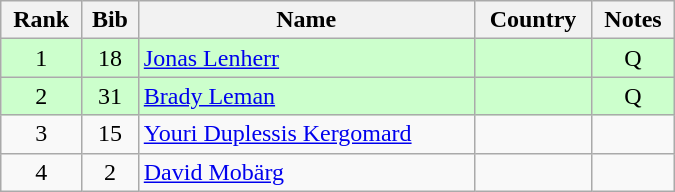<table class="wikitable" style="text-align:center; width:450px">
<tr>
<th>Rank</th>
<th>Bib</th>
<th>Name</th>
<th>Country</th>
<th>Notes</th>
</tr>
<tr bgcolor=ccffcc>
<td>1</td>
<td>18</td>
<td align=left><a href='#'>Jonas Lenherr</a></td>
<td align=left></td>
<td>Q</td>
</tr>
<tr bgcolor=ccffcc>
<td>2</td>
<td>31</td>
<td align=left><a href='#'>Brady Leman</a></td>
<td align=left></td>
<td>Q</td>
</tr>
<tr>
<td>3</td>
<td>15</td>
<td align=left><a href='#'>Youri Duplessis Kergomard</a></td>
<td align=left></td>
<td></td>
</tr>
<tr>
<td>4</td>
<td>2</td>
<td align=left><a href='#'>David Mobärg</a></td>
<td align=left></td>
<td></td>
</tr>
</table>
